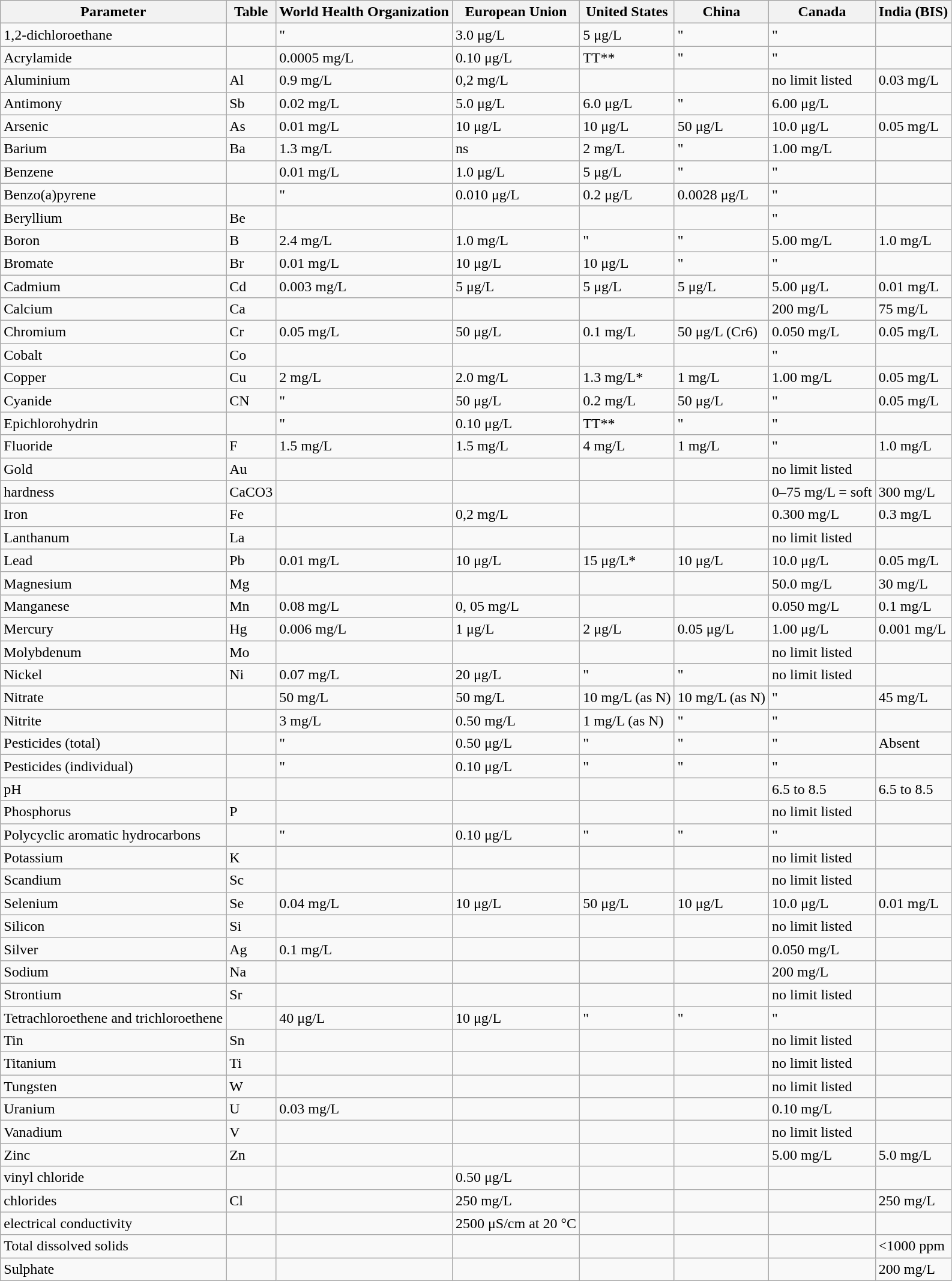<table class="wikitable">
<tr>
<th>Parameter</th>
<th>Table</th>
<th>World Health Organization</th>
<th>European Union</th>
<th>United States</th>
<th>China</th>
<th>Canada</th>
<th>India (BIS)</th>
</tr>
<tr>
<td>1,2-dichloroethane</td>
<td></td>
<td>"</td>
<td>3.0 μg/L</td>
<td>5 μg/L</td>
<td>"</td>
<td>"</td>
<td></td>
</tr>
<tr>
<td>Acrylamide</td>
<td></td>
<td>0.0005 mg/L</td>
<td>0.10 μg/L</td>
<td>TT**</td>
<td>"</td>
<td>"</td>
<td></td>
</tr>
<tr>
<td>Aluminium</td>
<td>Al</td>
<td>0.9 mg/L</td>
<td>0,2 mg/L</td>
<td></td>
<td></td>
<td>no limit listed</td>
<td>0.03 mg/L</td>
</tr>
<tr>
<td>Antimony</td>
<td>Sb</td>
<td>0.02 mg/L</td>
<td>5.0 μg/L</td>
<td>6.0 μg/L</td>
<td>"</td>
<td>6.00 μg/L</td>
<td></td>
</tr>
<tr>
<td>Arsenic</td>
<td>As</td>
<td>0.01 mg/L</td>
<td>10 μg/L</td>
<td>10 μg/L</td>
<td>50 μg/L</td>
<td>10.0 μg/L</td>
<td>0.05 mg/L</td>
</tr>
<tr>
<td>Barium</td>
<td>Ba</td>
<td>1.3 mg/L</td>
<td>ns</td>
<td>2 mg/L</td>
<td>"</td>
<td>1.00 mg/L</td>
<td></td>
</tr>
<tr>
<td>Benzene</td>
<td></td>
<td>0.01 mg/L</td>
<td>1.0 μg/L</td>
<td>5 μg/L</td>
<td>"</td>
<td>"</td>
<td></td>
</tr>
<tr>
<td>Benzo(a)pyrene</td>
<td></td>
<td>"</td>
<td>0.010 μg/L</td>
<td>0.2 μg/L</td>
<td>0.0028 μg/L</td>
<td>"</td>
<td></td>
</tr>
<tr>
<td>Beryllium</td>
<td>Be</td>
<td></td>
<td></td>
<td></td>
<td></td>
<td>"</td>
<td></td>
</tr>
<tr>
<td>Boron</td>
<td>B</td>
<td>2.4 mg/L</td>
<td>1.0 mg/L</td>
<td>"</td>
<td>"</td>
<td>5.00 mg/L</td>
<td>1.0 mg/L</td>
</tr>
<tr>
<td>Bromate</td>
<td>Br</td>
<td>0.01 mg/L</td>
<td>10 μg/L</td>
<td>10 μg/L</td>
<td>"</td>
<td>"</td>
<td></td>
</tr>
<tr>
<td>Cadmium</td>
<td>Cd</td>
<td>0.003 mg/L</td>
<td>5 μg/L</td>
<td>5 μg/L</td>
<td>5 μg/L</td>
<td>5.00 μg/L</td>
<td>0.01 mg/L</td>
</tr>
<tr>
<td>Calcium</td>
<td>Ca</td>
<td></td>
<td></td>
<td></td>
<td></td>
<td>200 mg/L</td>
<td>75 mg/L</td>
</tr>
<tr>
<td>Chromium</td>
<td>Cr</td>
<td>0.05 mg/L</td>
<td>50 μg/L</td>
<td>0.1 mg/L</td>
<td>50 μg/L (Cr6)</td>
<td>0.050 mg/L</td>
<td>0.05 mg/L</td>
</tr>
<tr>
<td>Cobalt</td>
<td>Co</td>
<td></td>
<td></td>
<td></td>
<td></td>
<td>"</td>
<td></td>
</tr>
<tr>
<td>Copper</td>
<td>Cu</td>
<td>2 mg/L</td>
<td>2.0 mg/L</td>
<td>1.3 mg/L*</td>
<td>1 mg/L</td>
<td>1.00 mg/L</td>
<td>0.05 mg/L</td>
</tr>
<tr>
<td>Cyanide</td>
<td>CN</td>
<td>"</td>
<td>50 μg/L</td>
<td>0.2 mg/L</td>
<td>50 μg/L</td>
<td>"</td>
<td>0.05 mg/L</td>
</tr>
<tr>
<td>Epichlorohydrin</td>
<td></td>
<td>"</td>
<td>0.10 μg/L</td>
<td>TT**</td>
<td>"</td>
<td>"</td>
<td></td>
</tr>
<tr>
<td>Fluoride</td>
<td>F</td>
<td>1.5 mg/L</td>
<td>1.5 mg/L</td>
<td>4 mg/L</td>
<td>1 mg/L</td>
<td>"</td>
<td>1.0 mg/L</td>
</tr>
<tr>
<td>Gold</td>
<td>Au</td>
<td></td>
<td></td>
<td></td>
<td></td>
<td>no limit listed</td>
<td></td>
</tr>
<tr>
<td>hardness</td>
<td>CaCO3</td>
<td></td>
<td></td>
<td></td>
<td></td>
<td>0–75 mg/L = soft</td>
<td>300 mg/L</td>
</tr>
<tr>
<td>Iron</td>
<td>Fe</td>
<td></td>
<td>0,2 mg/L</td>
<td></td>
<td></td>
<td>0.300 mg/L</td>
<td>0.3 mg/L</td>
</tr>
<tr>
<td>Lanthanum</td>
<td>La</td>
<td></td>
<td></td>
<td></td>
<td></td>
<td>no limit listed</td>
<td></td>
</tr>
<tr>
<td>Lead</td>
<td>Pb</td>
<td>0.01 mg/L</td>
<td>10 μg/L</td>
<td>15 μg/L*</td>
<td>10 μg/L</td>
<td>10.0 μg/L</td>
<td>0.05 mg/L</td>
</tr>
<tr>
<td>Magnesium</td>
<td>Mg</td>
<td></td>
<td></td>
<td></td>
<td></td>
<td>50.0 mg/L</td>
<td>30 mg/L</td>
</tr>
<tr>
<td>Manganese</td>
<td>Mn</td>
<td>0.08 mg/L</td>
<td>0, 05 mg/L</td>
<td></td>
<td></td>
<td>0.050 mg/L</td>
<td>0.1 mg/L</td>
</tr>
<tr>
<td>Mercury</td>
<td>Hg</td>
<td>0.006 mg/L</td>
<td>1 μg/L</td>
<td>2 μg/L</td>
<td>0.05 μg/L</td>
<td>1.00 μg/L</td>
<td>0.001 mg/L</td>
</tr>
<tr>
<td>Molybdenum</td>
<td>Mo</td>
<td></td>
<td></td>
<td></td>
<td></td>
<td>no limit listed</td>
<td></td>
</tr>
<tr>
<td>Nickel</td>
<td>Ni</td>
<td>0.07 mg/L</td>
<td>20 μg/L</td>
<td>"</td>
<td>"</td>
<td>no limit listed</td>
<td></td>
</tr>
<tr>
<td>Nitrate</td>
<td></td>
<td>50 mg/L</td>
<td>50 mg/L</td>
<td>10 mg/L (as N)</td>
<td>10 mg/L (as N)</td>
<td>"</td>
<td>45 mg/L</td>
</tr>
<tr>
<td>Nitrite</td>
<td></td>
<td>3 mg/L</td>
<td>0.50 mg/L</td>
<td>1 mg/L (as N)</td>
<td>"</td>
<td>"</td>
<td></td>
</tr>
<tr>
<td>Pesticides (total)</td>
<td></td>
<td>"</td>
<td>0.50 μg/L</td>
<td>"</td>
<td>"</td>
<td>"</td>
<td>Absent</td>
</tr>
<tr>
<td>Pesticides (individual)</td>
<td></td>
<td>"</td>
<td>0.10 μg/L</td>
<td>"</td>
<td>"</td>
<td>"</td>
<td></td>
</tr>
<tr>
<td>pH</td>
<td></td>
<td></td>
<td></td>
<td></td>
<td></td>
<td>6.5 to 8.5</td>
<td>6.5 to 8.5</td>
</tr>
<tr>
<td>Phosphorus</td>
<td>P</td>
<td></td>
<td></td>
<td></td>
<td></td>
<td>no limit listed</td>
<td></td>
</tr>
<tr>
<td>Polycyclic aromatic hydrocarbons</td>
<td></td>
<td>"</td>
<td>0.10 μg/L</td>
<td>"</td>
<td>"</td>
<td>"</td>
<td></td>
</tr>
<tr>
<td>Potassium</td>
<td>K</td>
<td></td>
<td></td>
<td></td>
<td></td>
<td>no limit listed</td>
<td></td>
</tr>
<tr>
<td>Scandium</td>
<td>Sc</td>
<td></td>
<td></td>
<td></td>
<td></td>
<td>no limit listed</td>
<td></td>
</tr>
<tr>
<td>Selenium</td>
<td>Se</td>
<td>0.04 mg/L</td>
<td>10 μg/L</td>
<td>50 μg/L</td>
<td>10 μg/L</td>
<td>10.0 μg/L</td>
<td>0.01 mg/L</td>
</tr>
<tr>
<td>Silicon</td>
<td>Si</td>
<td></td>
<td></td>
<td></td>
<td></td>
<td>no limit listed</td>
<td></td>
</tr>
<tr>
<td>Silver</td>
<td>Ag</td>
<td>0.1 mg/L</td>
<td></td>
<td></td>
<td></td>
<td>0.050 mg/L</td>
<td></td>
</tr>
<tr>
<td>Sodium</td>
<td>Na</td>
<td></td>
<td></td>
<td></td>
<td></td>
<td>200 mg/L</td>
<td></td>
</tr>
<tr>
<td>Strontium</td>
<td>Sr</td>
<td></td>
<td></td>
<td></td>
<td></td>
<td>no limit listed</td>
<td></td>
</tr>
<tr>
<td>Tetrachloroethene and trichloroethene</td>
<td></td>
<td>40 μg/L</td>
<td>10 μg/L</td>
<td>"</td>
<td>"</td>
<td>"</td>
<td></td>
</tr>
<tr>
<td>Tin</td>
<td>Sn</td>
<td></td>
<td></td>
<td></td>
<td></td>
<td>no limit listed</td>
<td></td>
</tr>
<tr>
<td>Titanium</td>
<td>Ti</td>
<td></td>
<td></td>
<td></td>
<td></td>
<td>no limit listed</td>
<td></td>
</tr>
<tr>
<td>Tungsten</td>
<td>W</td>
<td></td>
<td></td>
<td></td>
<td></td>
<td>no limit listed</td>
<td></td>
</tr>
<tr>
<td>Uranium</td>
<td>U</td>
<td>0.03 mg/L</td>
<td></td>
<td></td>
<td></td>
<td>0.10 mg/L</td>
<td></td>
</tr>
<tr>
<td>Vanadium</td>
<td>V</td>
<td></td>
<td></td>
<td></td>
<td></td>
<td>no limit listed</td>
<td></td>
</tr>
<tr>
<td>Zinc</td>
<td>Zn</td>
<td></td>
<td></td>
<td></td>
<td></td>
<td>5.00 mg/L</td>
<td>5.0 mg/L</td>
</tr>
<tr>
<td>vinyl chloride</td>
<td></td>
<td></td>
<td>0.50 μg/L</td>
<td></td>
<td></td>
<td></td>
<td></td>
</tr>
<tr>
<td>chlorides</td>
<td>Cl</td>
<td></td>
<td>250 mg/L</td>
<td></td>
<td></td>
<td></td>
<td>250 mg/L</td>
</tr>
<tr>
<td>electrical conductivity</td>
<td></td>
<td></td>
<td>2500 μS/cm at 20 °C</td>
<td></td>
<td></td>
<td></td>
<td></td>
</tr>
<tr>
<td>Total dissolved solids</td>
<td></td>
<td></td>
<td></td>
<td></td>
<td></td>
<td></td>
<td><1000 ppm</td>
</tr>
<tr>
<td>Sulphate</td>
<td></td>
<td></td>
<td></td>
<td></td>
<td></td>
<td></td>
<td>200 mg/L</td>
</tr>
</table>
